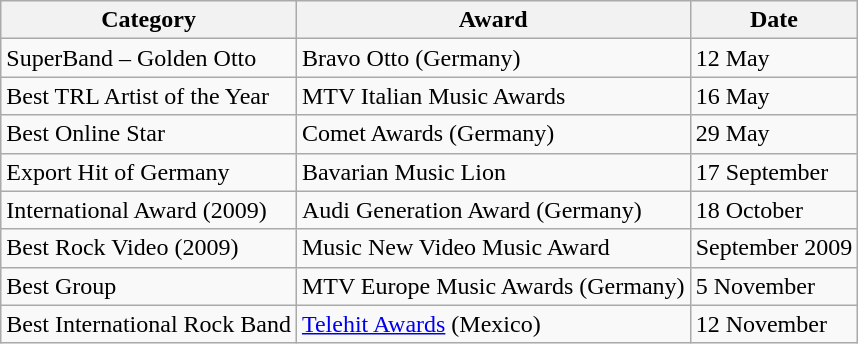<table class="wikitable">
<tr>
<th>Category</th>
<th>Award</th>
<th>Date</th>
</tr>
<tr>
<td>SuperBand – Golden Otto</td>
<td>Bravo Otto (Germany)</td>
<td>12 May</td>
</tr>
<tr>
<td>Best TRL Artist of the Year</td>
<td>MTV Italian Music Awards</td>
<td>16 May</td>
</tr>
<tr>
<td>Best Online Star</td>
<td>Comet Awards (Germany)</td>
<td>29 May</td>
</tr>
<tr>
<td>Export Hit of Germany</td>
<td>Bavarian Music Lion</td>
<td>17 September</td>
</tr>
<tr>
<td>International Award (2009)</td>
<td>Audi Generation Award (Germany)</td>
<td>18 October</td>
</tr>
<tr>
<td>Best Rock Video (2009)</td>
<td>Music New Video Music Award</td>
<td>September 2009</td>
</tr>
<tr>
<td>Best Group</td>
<td>MTV Europe Music Awards (Germany)</td>
<td>5 November</td>
</tr>
<tr>
<td>Best International Rock Band</td>
<td><a href='#'>Telehit Awards</a> (Mexico)</td>
<td>12 November</td>
</tr>
</table>
